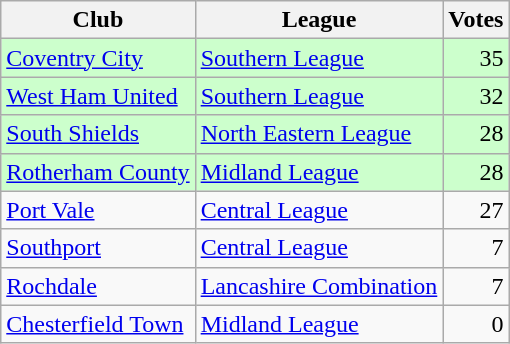<table class=wikitable style=text-align:left>
<tr>
<th>Club</th>
<th>League</th>
<th>Votes</th>
</tr>
<tr bgcolor=ccffcc>
<td><a href='#'>Coventry City</a></td>
<td align=left><a href='#'>Southern League</a></td>
<td align=right>35</td>
</tr>
<tr bgcolor=ccffcc>
<td><a href='#'>West Ham United</a></td>
<td align=left><a href='#'>Southern League</a></td>
<td align=right>32</td>
</tr>
<tr bgcolor=ccffcc>
<td><a href='#'>South Shields</a></td>
<td><a href='#'>North Eastern League</a></td>
<td align=right>28</td>
</tr>
<tr bgcolor=ccffcc>
<td><a href='#'>Rotherham County</a></td>
<td><a href='#'>Midland League</a></td>
<td align=right>28</td>
</tr>
<tr>
<td><a href='#'>Port Vale</a></td>
<td><a href='#'>Central League</a></td>
<td align=right>27</td>
</tr>
<tr>
<td><a href='#'>Southport</a></td>
<td><a href='#'>Central League</a></td>
<td align=right>7</td>
</tr>
<tr>
<td><a href='#'>Rochdale</a></td>
<td><a href='#'>Lancashire Combination</a></td>
<td align=right>7</td>
</tr>
<tr>
<td><a href='#'>Chesterfield Town</a></td>
<td><a href='#'>Midland League</a></td>
<td align=right>0</td>
</tr>
</table>
